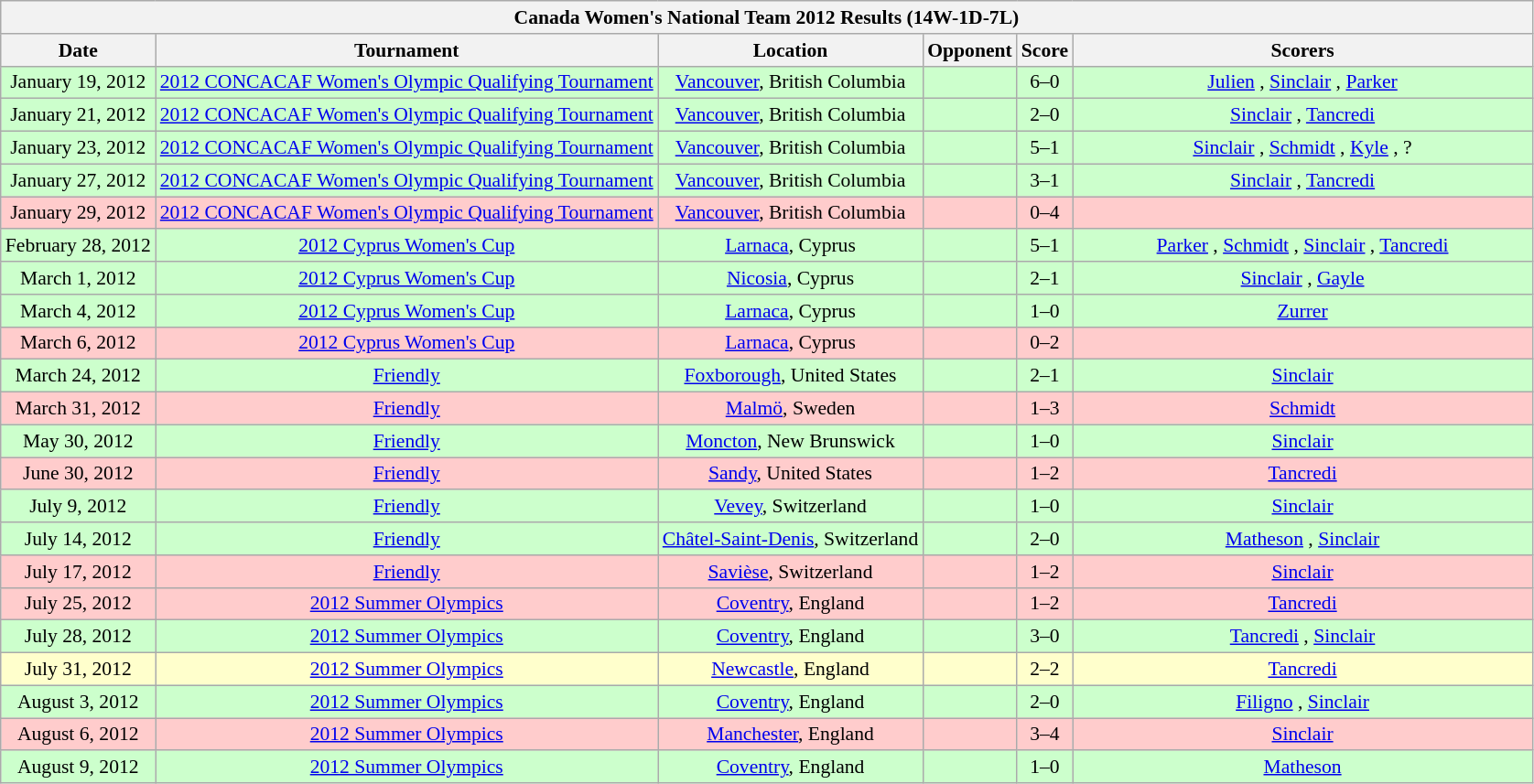<table class="wikitable collapsible collapsed" style="font-size:90%">
<tr>
<th colspan="6"><strong>Canada Women's National Team 2012 Results (14W-1D-7L)</strong></th>
</tr>
<tr>
<th>Date</th>
<th>Tournament</th>
<th>Location</th>
<th>Opponent</th>
<th>Score</th>
<th width=30%>Scorers</th>
</tr>
<tr style="background:#cfc;">
<td style="text-align: center;">January 19, 2012</td>
<td style="text-align: center;"><a href='#'>2012 CONCACAF Women's Olympic Qualifying Tournament</a></td>
<td style="text-align: center;"><a href='#'>Vancouver</a>, British Columbia</td>
<td></td>
<td style="text-align: center;">6–0</td>
<td style="text-align: center;"><a href='#'>Julien</a> , <a href='#'>Sinclair</a> , <a href='#'>Parker</a> </td>
</tr>
<tr style="background:#cfc;">
<td style="text-align: center;">January 21, 2012</td>
<td style="text-align: center;"><a href='#'>2012 CONCACAF Women's Olympic Qualifying Tournament</a></td>
<td style="text-align: center;"><a href='#'>Vancouver</a>, British Columbia</td>
<td></td>
<td style="text-align: center;">2–0</td>
<td style="text-align: center;"><a href='#'>Sinclair</a> , <a href='#'>Tancredi</a> </td>
</tr>
<tr style="background:#cfc;">
<td style="text-align: center;">January 23, 2012</td>
<td style="text-align: center;"><a href='#'>2012 CONCACAF Women's Olympic Qualifying Tournament</a></td>
<td style="text-align: center;"><a href='#'>Vancouver</a>, British Columbia</td>
<td></td>
<td style="text-align: center;">5–1</td>
<td style="text-align: center;"><a href='#'>Sinclair</a> , <a href='#'>Schmidt</a> , <a href='#'>Kyle</a> , ? </td>
</tr>
<tr style="background:#cfc;">
<td style="text-align: center;">January 27, 2012</td>
<td style="text-align: center;"><a href='#'>2012 CONCACAF Women's Olympic Qualifying Tournament</a></td>
<td style="text-align: center;"><a href='#'>Vancouver</a>, British Columbia</td>
<td></td>
<td style="text-align: center;">3–1</td>
<td style="text-align: center;"><a href='#'>Sinclair</a> , <a href='#'>Tancredi</a> </td>
</tr>
<tr style="background:#fcc;">
<td style="text-align: center;">January 29, 2012</td>
<td style="text-align: center;"><a href='#'>2012 CONCACAF Women's Olympic Qualifying Tournament</a></td>
<td style="text-align: center;"><a href='#'>Vancouver</a>, British Columbia</td>
<td></td>
<td style="text-align: center;">0–4</td>
<td style="text-align: center;"></td>
</tr>
<tr style="background:#cfc;">
<td style="text-align: center;">February 28, 2012</td>
<td style="text-align: center;"><a href='#'>2012 Cyprus Women's Cup</a></td>
<td style="text-align: center;"><a href='#'>Larnaca</a>, Cyprus</td>
<td></td>
<td style="text-align: center;">5–1</td>
<td style="text-align: center;"><a href='#'>Parker</a> , <a href='#'>Schmidt</a> , <a href='#'>Sinclair</a> , <a href='#'>Tancredi</a> </td>
</tr>
<tr style="background:#cfc;">
<td style="text-align: center;">March 1, 2012</td>
<td style="text-align: center;"><a href='#'>2012 Cyprus Women's Cup</a></td>
<td style="text-align: center;"><a href='#'>Nicosia</a>, Cyprus</td>
<td></td>
<td style="text-align: center;">2–1</td>
<td style="text-align: center;"><a href='#'>Sinclair</a> , <a href='#'>Gayle</a> </td>
</tr>
<tr style="background:#cfc;">
<td style="text-align: center;">March 4, 2012</td>
<td style="text-align: center;"><a href='#'>2012 Cyprus Women's Cup</a></td>
<td style="text-align: center;"><a href='#'>Larnaca</a>, Cyprus</td>
<td></td>
<td style="text-align: center;">1–0</td>
<td style="text-align: center;"><a href='#'>Zurrer</a> </td>
</tr>
<tr style="background:#fcc;">
<td style="text-align: center;">March 6, 2012</td>
<td style="text-align: center;"><a href='#'>2012 Cyprus Women's Cup</a></td>
<td style="text-align: center;"><a href='#'>Larnaca</a>, Cyprus</td>
<td></td>
<td style="text-align: center;">0–2</td>
<td style="text-align: center;"></td>
</tr>
<tr style="background:#cfc;">
<td style="text-align: center;">March 24, 2012</td>
<td style="text-align: center;"><a href='#'>Friendly</a></td>
<td style="text-align: center;"><a href='#'>Foxborough</a>, United States</td>
<td></td>
<td style="text-align: center;">2–1</td>
<td style="text-align: center;"><a href='#'>Sinclair</a> </td>
</tr>
<tr style="background:#fcc;">
<td style="text-align: center;">March 31, 2012</td>
<td style="text-align: center;"><a href='#'>Friendly</a></td>
<td style="text-align: center;"><a href='#'>Malmö</a>, Sweden</td>
<td></td>
<td style="text-align: center;">1–3</td>
<td style="text-align: center;"><a href='#'>Schmidt</a> </td>
</tr>
<tr style="background:#cfc;">
<td style="text-align: center;">May 30, 2012</td>
<td style="text-align: center;"><a href='#'>Friendly</a></td>
<td style="text-align: center;"><a href='#'>Moncton</a>, New Brunswick</td>
<td></td>
<td style="text-align: center;">1–0</td>
<td style="text-align: center;"><a href='#'>Sinclair</a> </td>
</tr>
<tr style="background:#fcc;">
<td style="text-align: center;">June 30, 2012</td>
<td style="text-align: center;"><a href='#'>Friendly</a></td>
<td style="text-align: center;"><a href='#'>Sandy</a>, United States</td>
<td></td>
<td style="text-align: center;">1–2</td>
<td style="text-align: center;"><a href='#'>Tancredi</a> </td>
</tr>
<tr style="background:#cfc;">
<td style="text-align: center;">July 9, 2012</td>
<td style="text-align: center;"><a href='#'>Friendly</a></td>
<td style="text-align: center;"><a href='#'>Vevey</a>, Switzerland</td>
<td></td>
<td style="text-align: center;">1–0</td>
<td style="text-align: center;"><a href='#'>Sinclair</a> </td>
</tr>
<tr style="background:#cfc;">
<td style="text-align: center;">July 14, 2012</td>
<td style="text-align: center;"><a href='#'>Friendly</a></td>
<td style="text-align: center;"><a href='#'>Châtel-Saint-Denis</a>, Switzerland</td>
<td></td>
<td style="text-align: center;">2–0</td>
<td style="text-align: center;"><a href='#'>Matheson</a> , <a href='#'>Sinclair</a> </td>
</tr>
<tr style="background:#fcc;">
<td style="text-align: center;">July 17, 2012</td>
<td style="text-align: center;"><a href='#'>Friendly</a></td>
<td style="text-align: center;"><a href='#'>Savièse</a>, Switzerland</td>
<td></td>
<td style="text-align: center;">1–2</td>
<td style="text-align: center;"><a href='#'>Sinclair</a> </td>
</tr>
<tr style="background:#fcc;">
<td style="text-align: center;">July 25, 2012</td>
<td style="text-align: center;"><a href='#'>2012 Summer Olympics</a></td>
<td style="text-align: center;"><a href='#'>Coventry</a>, England</td>
<td></td>
<td style="text-align: center;">1–2</td>
<td style="text-align: center;"><a href='#'>Tancredi</a> </td>
</tr>
<tr style="background:#cfc;">
<td style="text-align: center;">July 28, 2012</td>
<td style="text-align: center;"><a href='#'>2012 Summer Olympics</a></td>
<td style="text-align: center;"><a href='#'>Coventry</a>, England</td>
<td></td>
<td style="text-align: center;">3–0</td>
<td style="text-align: center;"><a href='#'>Tancredi</a> , <a href='#'>Sinclair</a> </td>
</tr>
<tr style="background:#ffc;">
<td style="text-align: center;">July 31, 2012</td>
<td style="text-align: center;"><a href='#'>2012 Summer Olympics</a></td>
<td style="text-align: center;"><a href='#'>Newcastle</a>, England</td>
<td></td>
<td style="text-align: center;">2–2</td>
<td style="text-align: center;"><a href='#'>Tancredi</a> </td>
</tr>
<tr style="background:#cfc;">
<td style="text-align: center;">August 3, 2012</td>
<td style="text-align: center;"><a href='#'>2012 Summer Olympics</a></td>
<td style="text-align: center;"><a href='#'>Coventry</a>, England</td>
<td></td>
<td style="text-align: center;">2–0</td>
<td style="text-align: center;"><a href='#'>Filigno</a> , <a href='#'>Sinclair</a> </td>
</tr>
<tr style="background:#fcc;">
<td style="text-align: center;">August 6, 2012</td>
<td style="text-align: center;"><a href='#'>2012 Summer Olympics</a></td>
<td style="text-align: center;"><a href='#'>Manchester</a>, England</td>
<td></td>
<td style="text-align: center;">3–4</td>
<td style="text-align: center;"><a href='#'>Sinclair</a> </td>
</tr>
<tr style="background:#cfc;">
<td style="text-align: center;">August 9, 2012</td>
<td style="text-align: center;"><a href='#'>2012 Summer Olympics</a></td>
<td style="text-align: center;"><a href='#'>Coventry</a>, England</td>
<td></td>
<td style="text-align: center;">1–0</td>
<td style="text-align: center;"><a href='#'>Matheson</a> </td>
</tr>
</table>
